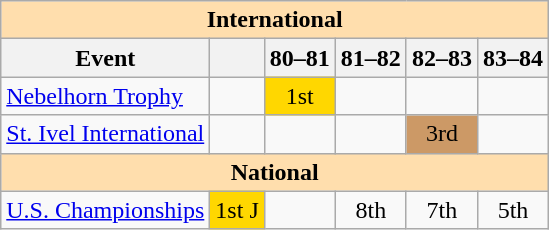<table class="wikitable" style="text-align:center">
<tr>
<th style="background-color: #ffdead; " colspan=6 align=center>International</th>
</tr>
<tr>
<th>Event</th>
<th></th>
<th>80–81</th>
<th>81–82</th>
<th>82–83</th>
<th>83–84</th>
</tr>
<tr>
<td align=left><a href='#'>Nebelhorn Trophy</a></td>
<td></td>
<td bgcolor=gold>1st</td>
<td></td>
<td></td>
<td></td>
</tr>
<tr>
<td align=left><a href='#'>St. Ivel International</a></td>
<td></td>
<td></td>
<td></td>
<td bgcolor=cc9966>3rd</td>
<td></td>
</tr>
<tr>
<th style="background-color: #ffdead; " colspan=6 align=center>National</th>
</tr>
<tr>
<td align=left><a href='#'>U.S. Championships</a></td>
<td bgcolor=gold>1st J</td>
<td></td>
<td>8th</td>
<td>7th</td>
<td>5th</td>
</tr>
</table>
